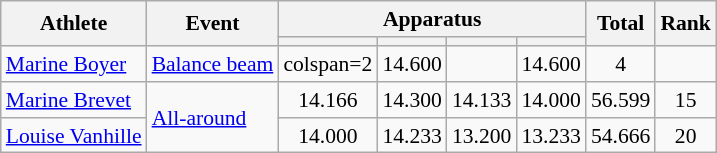<table class="wikitable" style="font-size:90%">
<tr>
<th rowspan=2>Athlete</th>
<th rowspan=2>Event</th>
<th colspan=4>Apparatus</th>
<th rowspan=2>Total</th>
<th rowspan=2>Rank</th>
</tr>
<tr style="font-size:95%">
<th></th>
<th></th>
<th></th>
<th></th>
</tr>
<tr align=center>
<td align=left><a href='#'>Marine Boyer</a></td>
<td align=left><a href='#'>Balance beam</a></td>
<td>colspan=2 </td>
<td>14.600</td>
<td></td>
<td>14.600</td>
<td>4</td>
</tr>
<tr align=center>
<td align=left><a href='#'>Marine Brevet</a></td>
<td style="text-align:left;" rowspan="2"><a href='#'>All-around</a></td>
<td>14.166</td>
<td>14.300</td>
<td>14.133</td>
<td>14.000</td>
<td>56.599</td>
<td>15</td>
</tr>
<tr align=center>
<td align=left><a href='#'>Louise Vanhille</a></td>
<td>14.000</td>
<td>14.233</td>
<td>13.200</td>
<td>13.233</td>
<td>54.666</td>
<td>20</td>
</tr>
</table>
